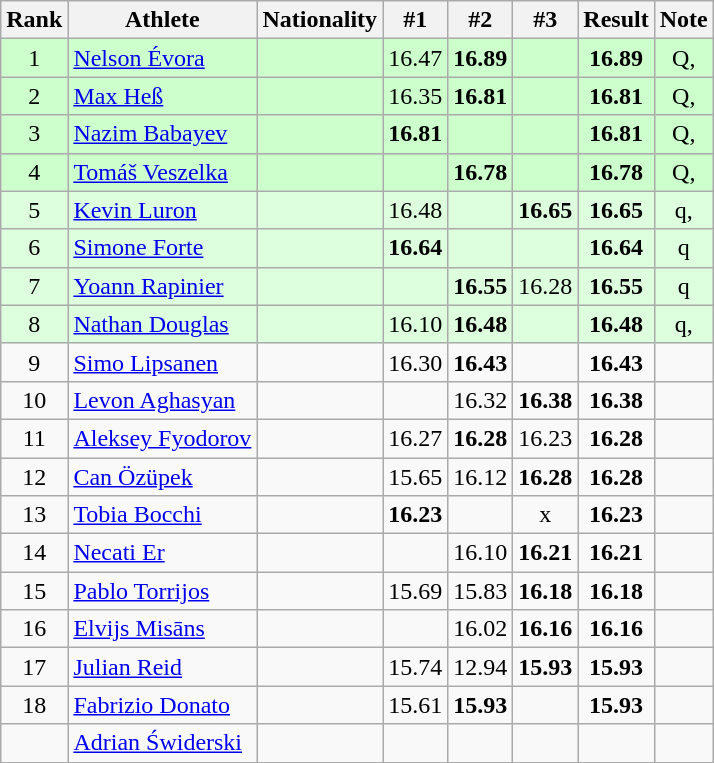<table class="wikitable sortable" style="text-align:center">
<tr>
<th>Rank</th>
<th>Athlete</th>
<th>Nationality</th>
<th>#1</th>
<th>#2</th>
<th>#3</th>
<th>Result</th>
<th>Note</th>
</tr>
<tr bgcolor=ccffcc>
<td>1</td>
<td align=left><a href='#'>Nelson Évora</a></td>
<td align=left></td>
<td>16.47</td>
<td><strong>16.89</strong></td>
<td></td>
<td><strong>16.89</strong></td>
<td>Q, </td>
</tr>
<tr bgcolor=ccffcc>
<td>2</td>
<td align=left><a href='#'>Max Heß</a></td>
<td align=left></td>
<td>16.35</td>
<td><strong>16.81</strong></td>
<td></td>
<td><strong>16.81</strong></td>
<td>Q, </td>
</tr>
<tr bgcolor=ccffcc>
<td>3</td>
<td align=left><a href='#'>Nazim Babayev</a></td>
<td align=left></td>
<td><strong>16.81</strong></td>
<td></td>
<td></td>
<td><strong>16.81</strong></td>
<td>Q, </td>
</tr>
<tr bgcolor=ccffcc>
<td>4</td>
<td align=left><a href='#'>Tomáš Veszelka</a></td>
<td align=left></td>
<td></td>
<td><strong>16.78</strong></td>
<td></td>
<td><strong>16.78</strong></td>
<td>Q, </td>
</tr>
<tr bgcolor=ddffdd>
<td>5</td>
<td align=left><a href='#'>Kevin Luron</a></td>
<td align=left></td>
<td>16.48</td>
<td></td>
<td><strong>16.65</strong></td>
<td><strong>16.65</strong></td>
<td>q, </td>
</tr>
<tr bgcolor=ddffdd>
<td>6</td>
<td align=left><a href='#'>Simone Forte</a></td>
<td align=left></td>
<td><strong>16.64</strong></td>
<td></td>
<td></td>
<td><strong>16.64</strong></td>
<td>q</td>
</tr>
<tr bgcolor=ddffdd>
<td>7</td>
<td align=left><a href='#'>Yoann Rapinier</a></td>
<td align=left></td>
<td></td>
<td><strong>16.55</strong></td>
<td>16.28</td>
<td><strong>16.55</strong></td>
<td>q</td>
</tr>
<tr bgcolor=ddffdd>
<td>8</td>
<td align=left><a href='#'>Nathan Douglas</a></td>
<td align=left></td>
<td>16.10</td>
<td><strong>16.48</strong></td>
<td></td>
<td><strong>16.48</strong></td>
<td>q, </td>
</tr>
<tr>
<td>9</td>
<td align=left><a href='#'>Simo Lipsanen</a></td>
<td align=left></td>
<td>16.30</td>
<td><strong>16.43</strong></td>
<td></td>
<td><strong>16.43</strong></td>
<td></td>
</tr>
<tr>
<td>10</td>
<td align=left><a href='#'>Levon Aghasyan</a></td>
<td align=left></td>
<td></td>
<td>16.32</td>
<td><strong>16.38</strong></td>
<td><strong>16.38</strong></td>
<td></td>
</tr>
<tr>
<td>11</td>
<td align=left><a href='#'>Aleksey Fyodorov</a></td>
<td align=left></td>
<td>16.27</td>
<td><strong>16.28</strong></td>
<td>16.23</td>
<td><strong>16.28</strong></td>
<td></td>
</tr>
<tr>
<td>12</td>
<td align=left><a href='#'>Can Özüpek</a></td>
<td align=left></td>
<td>15.65</td>
<td>16.12</td>
<td><strong>16.28</strong></td>
<td><strong>16.28</strong></td>
<td></td>
</tr>
<tr>
<td>13</td>
<td align=left><a href='#'>Tobia Bocchi</a></td>
<td align=left></td>
<td><strong>16.23</strong></td>
<td></td>
<td>x</td>
<td><strong>16.23</strong></td>
<td></td>
</tr>
<tr>
<td>14</td>
<td align=left><a href='#'>Necati Er</a></td>
<td align=left></td>
<td></td>
<td>16.10</td>
<td><strong>16.21</strong></td>
<td><strong>16.21</strong></td>
<td></td>
</tr>
<tr>
<td>15</td>
<td align=left><a href='#'>Pablo Torrijos</a></td>
<td align=left></td>
<td>15.69</td>
<td>15.83</td>
<td><strong>16.18</strong></td>
<td><strong>16.18</strong></td>
<td></td>
</tr>
<tr>
<td>16</td>
<td align=left><a href='#'>Elvijs Misāns</a></td>
<td align=left></td>
<td></td>
<td>16.02</td>
<td><strong>16.16</strong></td>
<td><strong>16.16</strong></td>
<td></td>
</tr>
<tr>
<td>17</td>
<td align=left><a href='#'>Julian Reid</a></td>
<td align=left></td>
<td>15.74</td>
<td>12.94</td>
<td><strong>15.93</strong></td>
<td><strong>15.93</strong></td>
<td></td>
</tr>
<tr>
<td>18</td>
<td align=left><a href='#'>Fabrizio Donato</a></td>
<td align=left></td>
<td>15.61</td>
<td><strong>15.93</strong></td>
<td></td>
<td><strong>15.93</strong></td>
<td></td>
</tr>
<tr>
<td></td>
<td align=left><a href='#'>Adrian Świderski</a></td>
<td align=left></td>
<td></td>
<td></td>
<td></td>
<td><strong></strong></td>
<td></td>
</tr>
</table>
